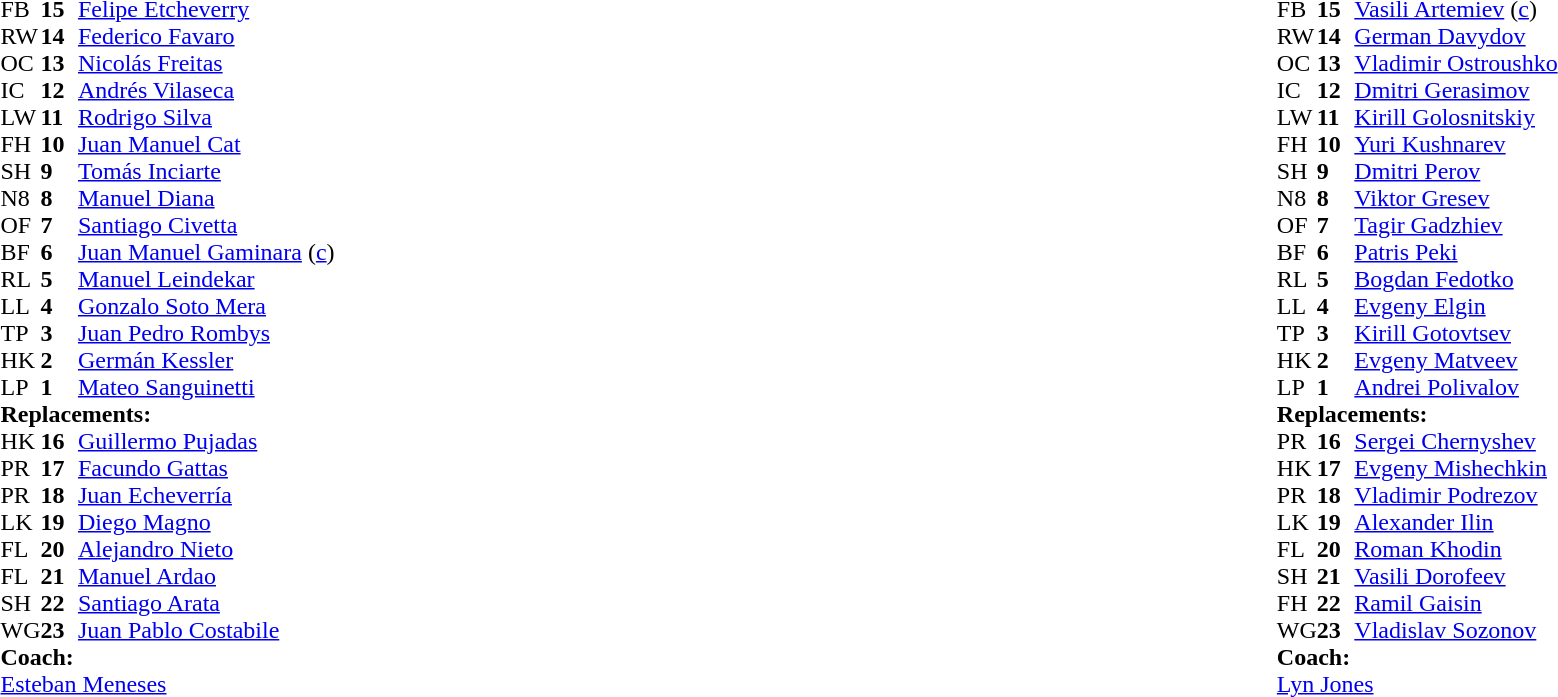<table style="width:100%;">
<tr>
<td style="vertical-align:top; width:50%"><br><table cellpadding="0" cellspacing="0">
<tr>
<th width="25"></th>
<th width="25"></th>
</tr>
<tr>
<td>FB</td>
<td><strong>15</strong></td>
<td><a href='#'>Felipe Etcheverry</a></td>
<td></td>
</tr>
<tr>
<td>RW</td>
<td><strong>14</strong></td>
<td><a href='#'>Federico Favaro</a></td>
<td></td>
</tr>
<tr>
<td>OC</td>
<td><strong>13</strong></td>
<td><a href='#'>Nicolás Freitas</a></td>
<td></td>
</tr>
<tr>
<td>IC</td>
<td><strong>12</strong></td>
<td><a href='#'>Andrés Vilaseca</a></td>
<td></td>
<td></td>
</tr>
<tr>
<td>LW</td>
<td><strong>11</strong></td>
<td><a href='#'>Rodrigo Silva</a></td>
<td></td>
</tr>
<tr>
<td>FH</td>
<td><strong>10</strong></td>
<td><a href='#'>Juan Manuel Cat</a></td>
<td></td>
</tr>
<tr>
<td>SH</td>
<td><strong>9</strong></td>
<td><a href='#'>Tomás Inciarte</a></td>
<td></td>
<td></td>
</tr>
<tr>
<td>N8</td>
<td><strong>8</strong></td>
<td><a href='#'>Manuel Diana</a></td>
<td></td>
</tr>
<tr>
<td>OF</td>
<td><strong>7</strong></td>
<td><a href='#'>Santiago Civetta</a></td>
<td></td>
</tr>
<tr>
<td>BF</td>
<td><strong>6</strong></td>
<td><a href='#'>Juan Manuel Gaminara</a> (<a href='#'>c</a>)</td>
<td></td>
<td></td>
</tr>
<tr>
<td>RL</td>
<td><strong>5</strong></td>
<td><a href='#'>Manuel Leindekar</a></td>
<td></td>
</tr>
<tr>
<td>LL</td>
<td><strong>4</strong></td>
<td><a href='#'>Gonzalo Soto Mera</a></td>
<td></td>
<td></td>
</tr>
<tr>
<td>TP</td>
<td><strong>3</strong></td>
<td><a href='#'>Juan Pedro Rombys</a></td>
<td></td>
<td></td>
</tr>
<tr>
<td>HK</td>
<td><strong>2</strong></td>
<td><a href='#'>Germán Kessler</a></td>
<td></td>
<td></td>
</tr>
<tr>
<td>LP</td>
<td><strong>1</strong></td>
<td><a href='#'>Mateo Sanguinetti</a></td>
<td></td>
<td></td>
</tr>
<tr>
<td colspan="3"><strong>Replacements:</strong></td>
<td></td>
</tr>
<tr>
<td>HK</td>
<td><strong>16</strong></td>
<td><a href='#'>Guillermo Pujadas</a></td>
<td></td>
<td></td>
</tr>
<tr>
<td>PR</td>
<td><strong>17</strong></td>
<td><a href='#'>Facundo Gattas</a></td>
<td></td>
<td></td>
</tr>
<tr>
<td>PR</td>
<td><strong>18</strong></td>
<td><a href='#'>Juan Echeverría</a></td>
<td></td>
<td></td>
</tr>
<tr>
<td>LK</td>
<td><strong>19</strong></td>
<td><a href='#'>Diego Magno</a></td>
<td></td>
<td></td>
</tr>
<tr>
<td>FL</td>
<td><strong>20</strong></td>
<td><a href='#'>Alejandro Nieto</a></td>
<td></td>
<td></td>
</tr>
<tr>
<td>FL</td>
<td><strong>21</strong></td>
<td><a href='#'>Manuel Ardao</a></td>
<td></td>
<td></td>
</tr>
<tr>
<td>SH</td>
<td><strong>22</strong></td>
<td><a href='#'>Santiago Arata</a></td>
<td></td>
</tr>
<tr>
<td>WG</td>
<td><strong>23</strong></td>
<td><a href='#'>Juan Pablo Costabile</a></td>
<td></td>
<td></td>
</tr>
<tr>
<td colspan="3"><strong>Coach:</strong></td>
<td></td>
</tr>
<tr>
<td colspan="5">  <a href='#'>Esteban Meneses</a></td>
</tr>
</table>
</td>
<td style="vertical-align:top; width:50%"><br><table cellpadding="0" cellspacing="0" style="margin:auto">
<tr>
<th width="25"></th>
<th width="25"></th>
</tr>
<tr>
<td>FB</td>
<td><strong>15</strong></td>
<td><a href='#'>Vasili Artemiev</a> (<a href='#'>c</a>)</td>
</tr>
<tr>
<td>RW</td>
<td><strong>14</strong></td>
<td><a href='#'>German Davydov</a></td>
<td></td>
</tr>
<tr>
<td>OC</td>
<td><strong>13</strong></td>
<td><a href='#'>Vladimir Ostroushko</a></td>
<td></td>
</tr>
<tr>
<td>IC</td>
<td><strong>12</strong></td>
<td><a href='#'>Dmitri Gerasimov</a></td>
<td></td>
</tr>
<tr>
<td>LW</td>
<td><strong>11</strong></td>
<td><a href='#'>Kirill Golosnitskiy</a></td>
<td></td>
</tr>
<tr>
<td>FH</td>
<td><strong>10</strong></td>
<td><a href='#'>Yuri Kushnarev</a></td>
<td></td>
</tr>
<tr>
<td>SH</td>
<td><strong>9</strong></td>
<td><a href='#'>Dmitri Perov</a></td>
<td></td>
</tr>
<tr>
<td>N8</td>
<td><strong>8</strong></td>
<td><a href='#'>Viktor Gresev</a></td>
<td></td>
</tr>
<tr>
<td>OF</td>
<td><strong>7</strong></td>
<td><a href='#'>Tagir Gadzhiev</a></td>
<td></td>
</tr>
<tr>
<td>BF</td>
<td><strong>6</strong></td>
<td><a href='#'>Patris Peki</a></td>
<td></td>
</tr>
<tr>
<td>RL</td>
<td><strong>5</strong></td>
<td><a href='#'>Bogdan Fedotko</a></td>
<td></td>
</tr>
<tr>
<td>LL</td>
<td><strong>4</strong></td>
<td><a href='#'>Evgeny Elgin</a></td>
<td></td>
</tr>
<tr>
<td>TP</td>
<td><strong>3</strong></td>
<td><a href='#'>Kirill Gotovtsev</a></td>
<td></td>
</tr>
<tr>
<td>HK</td>
<td><strong>2</strong></td>
<td><a href='#'>Evgeny Matveev</a></td>
<td></td>
</tr>
<tr>
<td>LP</td>
<td><strong>1</strong></td>
<td><a href='#'>Andrei Polivalov</a></td>
<td></td>
</tr>
<tr>
<td colspan="3"><strong>Replacements:</strong></td>
<td></td>
</tr>
<tr>
<td>PR</td>
<td><strong>16</strong></td>
<td><a href='#'>Sergei Chernyshev</a></td>
<td></td>
</tr>
<tr>
<td>HK</td>
<td><strong>17</strong></td>
<td><a href='#'>Evgeny Mishechkin</a></td>
<td></td>
</tr>
<tr>
<td>PR</td>
<td><strong>18</strong></td>
<td><a href='#'>Vladimir Podrezov</a></td>
<td></td>
</tr>
<tr>
<td>LK</td>
<td><strong>19</strong></td>
<td><a href='#'>Alexander Ilin</a></td>
<td></td>
</tr>
<tr>
<td>FL</td>
<td><strong>20</strong></td>
<td><a href='#'>Roman Khodin</a></td>
<td></td>
</tr>
<tr>
<td>SH</td>
<td><strong>21</strong></td>
<td><a href='#'>Vasili Dorofeev</a></td>
<td></td>
</tr>
<tr>
<td>FH</td>
<td><strong>22</strong></td>
<td><a href='#'>Ramil Gaisin</a></td>
<td></td>
</tr>
<tr>
<td>WG</td>
<td><strong>23</strong></td>
<td><a href='#'>Vladislav Sozonov</a></td>
<td></td>
</tr>
<tr>
<td colspan="3"><strong>Coach:</strong></td>
</tr>
<tr>
<td colspan="4">  <a href='#'>Lyn Jones</a></td>
</tr>
</table>
</td>
</tr>
</table>
